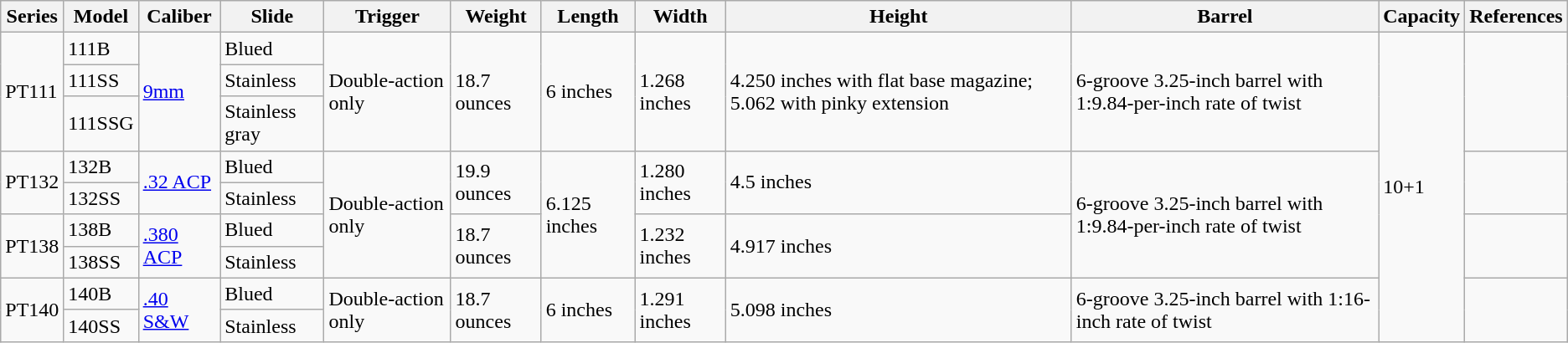<table class="wikitable">
<tr>
<th>Series</th>
<th>Model</th>
<th>Caliber</th>
<th>Slide</th>
<th>Trigger</th>
<th>Weight</th>
<th>Length</th>
<th>Width</th>
<th>Height</th>
<th>Barrel</th>
<th>Capacity</th>
<th>References</th>
</tr>
<tr>
<td rowspan="3">PT111</td>
<td>111B</td>
<td rowspan="3"><a href='#'>9mm</a></td>
<td>Blued</td>
<td rowspan="3">Double-action only</td>
<td rowspan="3">18.7 ounces</td>
<td rowspan="3">6 inches</td>
<td rowspan="3">1.268 inches</td>
<td rowspan="3">4.250 inches with flat base magazine; 5.062 with pinky extension</td>
<td rowspan="3">6-groove 3.25-inch barrel with 1:9.84-per-inch rate of twist</td>
<td rowspan="9">10+1</td>
<td rowspan="3"></td>
</tr>
<tr>
<td>111SS</td>
<td>Stainless</td>
</tr>
<tr>
<td>111SSG</td>
<td>Stainless gray</td>
</tr>
<tr>
<td rowspan="2">PT132</td>
<td>132B</td>
<td rowspan="2"><a href='#'>.32 ACP</a></td>
<td>Blued</td>
<td rowspan="4">Double-action only</td>
<td rowspan="2">19.9 ounces</td>
<td rowspan="4">6.125 inches</td>
<td rowspan="2">1.280 inches</td>
<td rowspan="2">4.5 inches</td>
<td rowspan="4">6-groove 3.25-inch barrel with 1:9.84-per-inch rate of twist</td>
<td rowspan="2"></td>
</tr>
<tr>
<td>132SS</td>
<td>Stainless</td>
</tr>
<tr>
<td rowspan="2">PT138</td>
<td>138B</td>
<td rowspan="2"><a href='#'>.380 ACP</a></td>
<td>Blued</td>
<td rowspan="2">18.7 ounces</td>
<td rowspan="2">1.232 inches</td>
<td rowspan="2">4.917 inches</td>
<td rowspan="2"></td>
</tr>
<tr>
<td>138SS</td>
<td>Stainless</td>
</tr>
<tr>
<td rowspan="2">PT140</td>
<td>140B</td>
<td rowspan="2"><a href='#'>.40 S&W</a></td>
<td>Blued</td>
<td rowspan="2">Double-action only</td>
<td rowspan="2">18.7 ounces</td>
<td rowspan="2">6 inches</td>
<td rowspan="2">1.291 inches</td>
<td rowspan="2">5.098 inches</td>
<td rowspan="2">6-groove 3.25-inch barrel with 1:16-inch rate of twist</td>
<td rowspan="2"></td>
</tr>
<tr>
<td>140SS</td>
<td>Stainless</td>
</tr>
</table>
